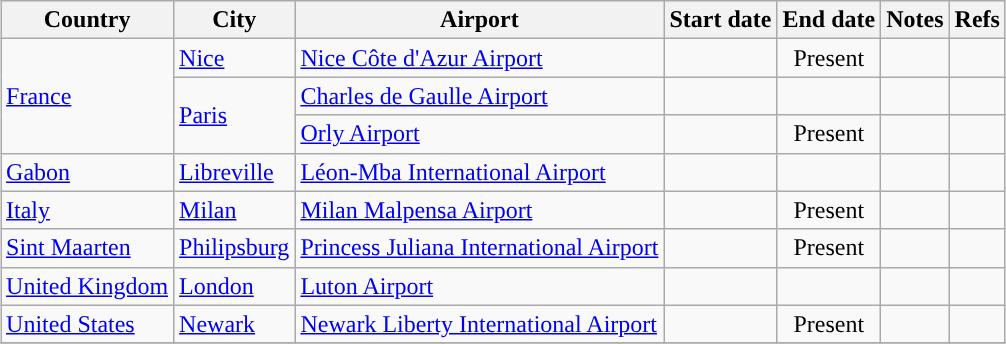<table class="wikitable sortable" style="margin:auto;">
<tr>
<th>Country </th>
<th>City</th>
<th>Airport</th>
<th>Start date</th>
<th>End date</th>
<th>Notes</th>
<th class="unsortable">Refs</th>
</tr>
<tr>
<td rowspan="3"><a href='#'>France</a></td>
<td><a href='#'>Nice</a></td>
<td><a href='#'>Nice Côte d'Azur Airport</a></td>
<td></td>
<td align=center>Present</td>
<td></td>
<td align=center></td>
</tr>
<tr>
<td rowspan="2"><a href='#'>Paris</a></td>
<td><a href='#'>Charles de Gaulle Airport</a></td>
<td></td>
<td align=center></td>
<td></td>
<td align=center></td>
</tr>
<tr>
<td><a href='#'>Orly Airport</a></td>
<td></td>
<td align=center>Present</td>
<td></td>
<td align=center></td>
</tr>
<tr>
<td><a href='#'>Gabon</a></td>
<td><a href='#'>Libreville</a></td>
<td><a href='#'>Léon-Mba International Airport</a></td>
<td></td>
<td align=center></td>
<td></td>
<td align=center></td>
</tr>
<tr>
<td><a href='#'>Italy</a></td>
<td><a href='#'>Milan</a></td>
<td><a href='#'>Milan Malpensa Airport</a></td>
<td></td>
<td align=center>Present</td>
<td></td>
<td align=center></td>
</tr>
<tr>
<td><a href='#'>Sint Maarten</a></td>
<td><a href='#'>Philipsburg</a></td>
<td><a href='#'>Princess Juliana International Airport</a></td>
<td></td>
<td align=center>Present</td>
<td></td>
<td align=center></td>
</tr>
<tr>
<td><a href='#'>United Kingdom</a></td>
<td><a href='#'>London</a></td>
<td><a href='#'>Luton Airport</a></td>
<td></td>
<td align=center></td>
<td></td>
<td align=center></td>
</tr>
<tr>
<td><a href='#'>United States</a></td>
<td><a href='#'>Newark</a></td>
<td><a href='#'>Newark Liberty International Airport</a></td>
<td></td>
<td align=center>Present</td>
<td align=center></td>
<td align=center></td>
</tr>
<tr>
</tr>
</table>
